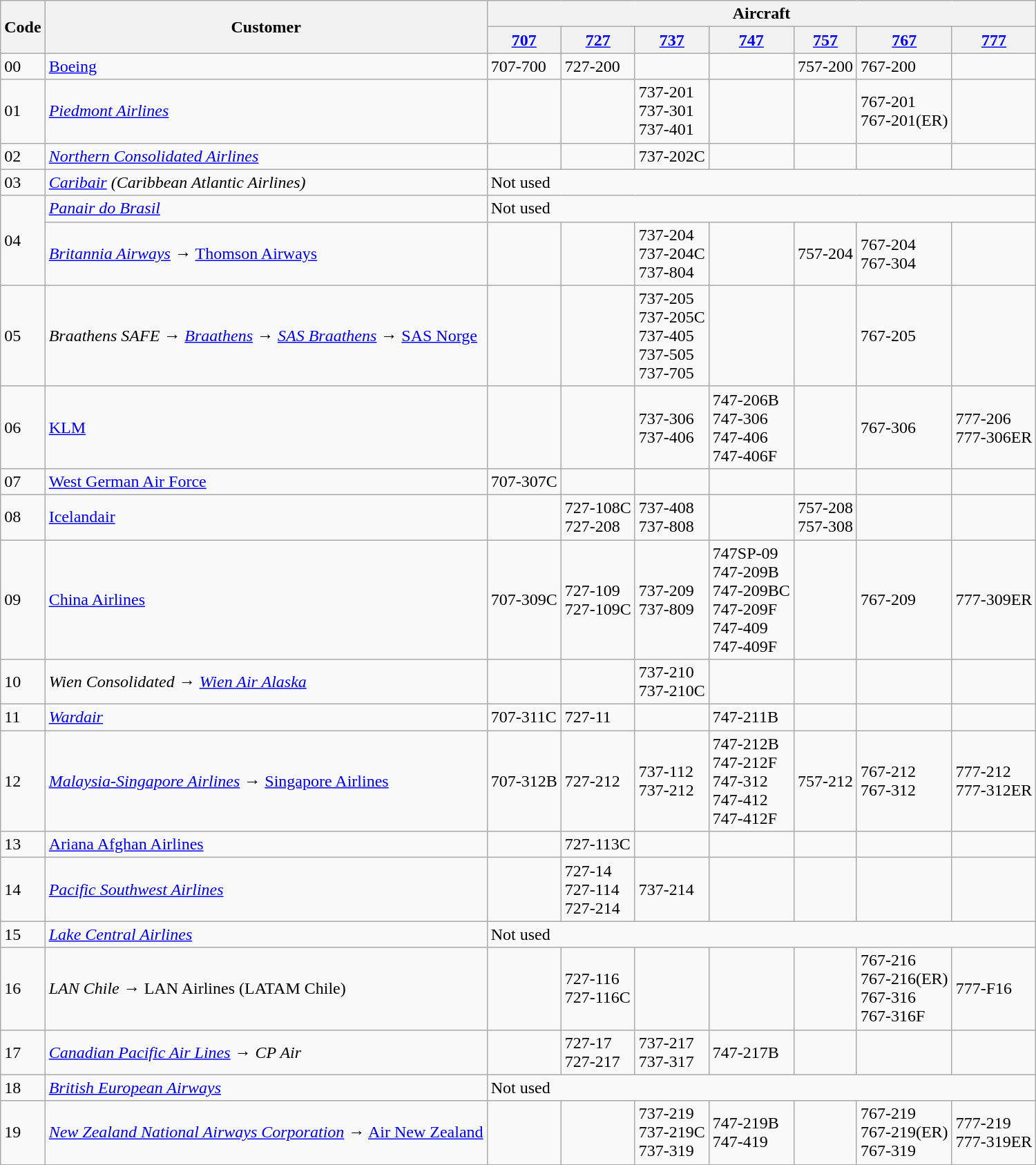<table class="wikitable sortable">
<tr>
<th rowspan="2">Code</th>
<th rowspan="2">Customer</th>
<th colspan="7">Aircraft</th>
</tr>
<tr>
<th><a href='#'>707</a></th>
<th><a href='#'>727</a></th>
<th><a href='#'>737</a></th>
<th><a href='#'>747</a></th>
<th><a href='#'>757</a></th>
<th><a href='#'>767</a></th>
<th><a href='#'>777</a></th>
</tr>
<tr>
<td>00</td>
<td><a href='#'>Boeing</a></td>
<td>707-700</td>
<td>727-200</td>
<td></td>
<td></td>
<td>757-200</td>
<td>767-200</td>
<td></td>
</tr>
<tr>
<td>01</td>
<td><em><a href='#'>Piedmont Airlines</a></em></td>
<td></td>
<td></td>
<td>737-201<br>737-301<br>737-401</td>
<td></td>
<td></td>
<td>767-201<br>767-201(ER)</td>
<td></td>
</tr>
<tr>
<td>02</td>
<td><em><a href='#'>Northern Consolidated Airlines</a></em></td>
<td></td>
<td></td>
<td>737-202C</td>
<td></td>
<td></td>
<td></td>
<td></td>
</tr>
<tr>
<td>03</td>
<td><em><a href='#'>Caribair</a> (Caribbean Atlantic Airlines)</em></td>
<td colspan="7">Not used</td>
</tr>
<tr>
<td rowspan="2">04</td>
<td><em><a href='#'>Panair do Brasil</a></em></td>
<td colspan="7">Not used</td>
</tr>
<tr>
<td><em><a href='#'>Britannia Airways</a></em> → <a href='#'>Thomson Airways</a></td>
<td></td>
<td></td>
<td>737-204<br>737-204C<br>737-804</td>
<td></td>
<td>757-204</td>
<td>767-204<br>767-304</td>
<td></td>
</tr>
<tr>
<td>05</td>
<td><em>Braathens SAFE</em> → <em><a href='#'>Braathens</a></em> → <em><a href='#'>SAS Braathens</a></em> → <a href='#'>SAS Norge</a></td>
<td></td>
<td></td>
<td>737-205<br>737-205C<br>737-405<br>737-505<br>737-705</td>
<td></td>
<td></td>
<td>767-205</td>
<td></td>
</tr>
<tr>
<td>06</td>
<td><a href='#'>KLM</a></td>
<td></td>
<td></td>
<td>737-306<br>737-406</td>
<td>747-206B<br>747-306<br>747-406<br>747-406F</td>
<td></td>
<td>767-306</td>
<td>777-206<br>777-306ER</td>
</tr>
<tr>
<td>07</td>
<td><a href='#'>West German Air Force</a></td>
<td>707-307C</td>
<td></td>
<td></td>
<td></td>
<td></td>
<td></td>
<td></td>
</tr>
<tr>
<td>08</td>
<td><a href='#'>Icelandair</a></td>
<td></td>
<td>727-108C<br>727-208</td>
<td>737-408<br>737-808</td>
<td></td>
<td>757-208<br>757-308</td>
<td></td>
<td></td>
</tr>
<tr>
<td>09</td>
<td><a href='#'>China Airlines</a></td>
<td>707-309C</td>
<td>727-109<br>727-109C</td>
<td>737-209<br>737-809</td>
<td>747SP-09<br>747-209B<br>747-209BC<br>747-209F<br>747-409<br>747-409F</td>
<td></td>
<td>767-209</td>
<td>777-309ER</td>
</tr>
<tr>
<td>10</td>
<td><em>Wien Consolidated</em> → <em><a href='#'>Wien Air Alaska</a></em></td>
<td></td>
<td></td>
<td>737-210<br>737-210C</td>
<td></td>
<td></td>
<td></td>
<td></td>
</tr>
<tr>
<td>11</td>
<td><em><a href='#'>Wardair</a></em></td>
<td>707-311C</td>
<td>727-11</td>
<td></td>
<td>747-211B</td>
<td></td>
<td></td>
<td></td>
</tr>
<tr>
<td>12</td>
<td><em><a href='#'>Malaysia-Singapore Airlines</a></em> → <a href='#'>Singapore Airlines</a></td>
<td>707-312B</td>
<td>727-212</td>
<td>737-112<br>737-212</td>
<td>747-212B<br>747-212F<br>747-312<br>747-412<br>747-412F</td>
<td>757-212</td>
<td>767-212<br>767-312</td>
<td>777-212<br>777-312ER</td>
</tr>
<tr>
<td>13</td>
<td><a href='#'>Ariana Afghan Airlines</a></td>
<td></td>
<td>727-113C</td>
<td></td>
<td></td>
<td></td>
<td></td>
<td></td>
</tr>
<tr>
<td>14</td>
<td><em><a href='#'>Pacific Southwest Airlines</a></em></td>
<td></td>
<td>727-14<br>727-114<br>727-214</td>
<td>737-214</td>
<td></td>
<td></td>
<td></td>
<td></td>
</tr>
<tr>
<td>15</td>
<td><em><a href='#'>Lake Central Airlines</a></em></td>
<td colspan="7">Not used</td>
</tr>
<tr>
<td>16</td>
<td><em>LAN Chile</em> → LAN Airlines (LATAM Chile)</td>
<td></td>
<td>727-116<br>727-116C</td>
<td></td>
<td></td>
<td></td>
<td>767-216<br>767-216(ER)<br>767-316<br>767-316F</td>
<td>777-F16</td>
</tr>
<tr>
<td>17</td>
<td><em><a href='#'>Canadian Pacific Air Lines</a></em> → <em>CP Air</em></td>
<td></td>
<td>727-17<br>727-217</td>
<td>737-217<br>737-317</td>
<td>747-217B</td>
<td></td>
<td></td>
<td></td>
</tr>
<tr>
<td>18</td>
<td><em><a href='#'>British European Airways</a></em></td>
<td colspan="7">Not used</td>
</tr>
<tr>
<td>19</td>
<td><em><a href='#'>New Zealand National Airways Corporation</a></em> → <a href='#'>Air New Zealand</a></td>
<td></td>
<td></td>
<td>737-219<br>737-219C<br>737-319</td>
<td>747-219B<br>747-419</td>
<td></td>
<td>767-219<br>767-219(ER)<br>767-319</td>
<td>777-219<br>777-319ER</td>
</tr>
</table>
